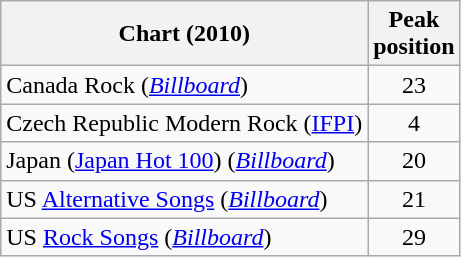<table class="wikitable sortable">
<tr>
<th>Chart (2010)</th>
<th>Peak<br>position</th>
</tr>
<tr>
<td align="left">Canada Rock (<em><a href='#'>Billboard</a></em>)</td>
<td align="center">23</td>
</tr>
<tr>
<td align="left">Czech Republic Modern Rock (<a href='#'>IFPI</a>)</td>
<td align="center">4</td>
</tr>
<tr>
<td align="left">Japan (<a href='#'>Japan Hot 100</a>) (<em><a href='#'>Billboard</a></em>)</td>
<td align="center">20</td>
</tr>
<tr>
<td align="left">US <a href='#'>Alternative Songs</a> (<em><a href='#'>Billboard</a></em>)</td>
<td align="center">21</td>
</tr>
<tr>
<td align="left">US <a href='#'>Rock Songs</a> (<em><a href='#'>Billboard</a></em>)</td>
<td align="center">29</td>
</tr>
</table>
